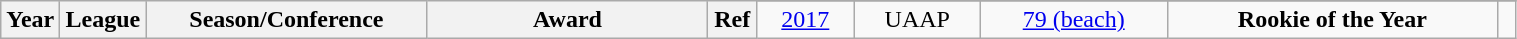<table class="wikitable sortable" style="text-align:center" width="80%">
<tr>
<th style="width:25px;" rowspan="2">Year</th>
<th style="width:50px;" rowspan="2">League</th>
<th style="width:180px;" rowspan="2">Season/Conference</th>
<th style="width:180px;" rowspan="2">Award</th>
<th style="width:25px;" rowspan="2">Ref</th>
</tr>
<tr align=center>
<td><a href='#'>2017</a></td>
<td>UAAP</td>
<td><a href='#'>79 (beach)</a></td>
<td><strong>Rookie of the Year</strong></td>
<td></td>
</tr>
</table>
